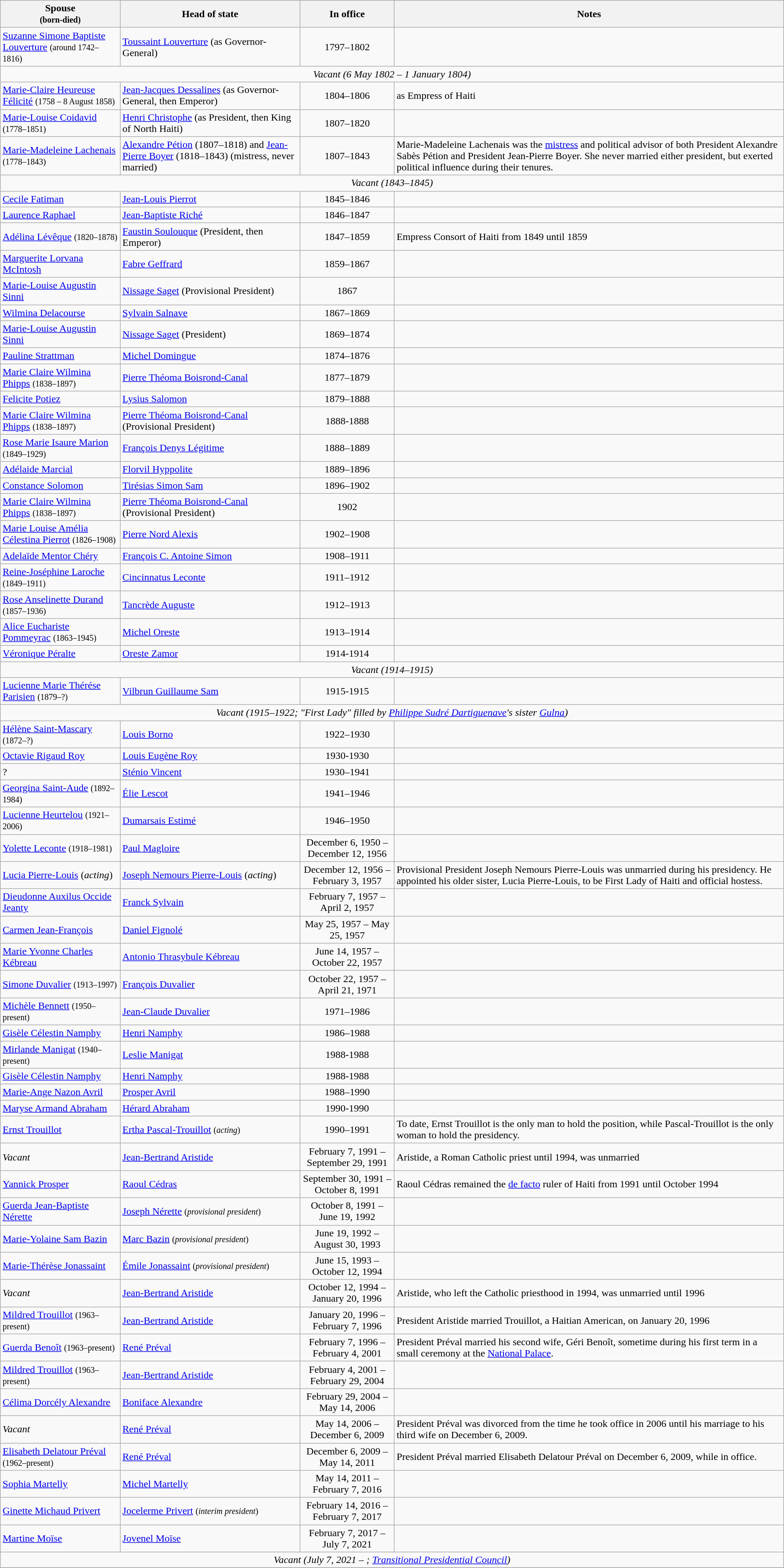<table class="wikitable">
<tr>
<th>Spouse <br><small>(born-died)</small></th>
<th>Head of state</th>
<th>In office</th>
<th>Notes</th>
</tr>
<tr>
<td><a href='#'>Suzanne Simone Baptiste Louverture</a> <small>(around 1742–1816)</small></td>
<td><a href='#'>Toussaint Louverture</a> (as Governor-General)</td>
<td align="center">1797–1802</td>
<td></td>
</tr>
<tr>
<td colspan="4" align=center><em>Vacant (6 May 1802 – 1 January 1804)</em></td>
</tr>
<tr>
<td><a href='#'>Marie-Claire Heureuse Félicité</a> <small>(1758 – 8 August 1858)</small></td>
<td><a href='#'>Jean-Jacques Dessalines</a> (as Governor-General, then Emperor)</td>
<td align="center">1804–1806</td>
<td>as Empress of Haiti</td>
</tr>
<tr>
<td><a href='#'>Marie-Louise Coidavid</a> <small>(1778–1851)</small></td>
<td><a href='#'>Henri Christophe</a> (as President, then King of North Haiti)</td>
<td align="center">1807–1820</td>
<td></td>
</tr>
<tr>
<td><a href='#'>Marie-Madeleine Lachenais</a> <small>(1778–1843)</small></td>
<td><a href='#'>Alexandre Pétion</a> (1807–1818) and <a href='#'>Jean-Pierre Boyer</a> (1818–1843) (mistress, never married)</td>
<td align="center">1807–1843</td>
<td>Marie-Madeleine Lachenais was the <a href='#'>mistress</a> and political advisor of both President Alexandre Sabès Pétion and President Jean-Pierre Boyer. She never married either president, but exerted political influence during their tenures.</td>
</tr>
<tr>
<td colspan="4" align=center><em>Vacant (1843–1845)</em></td>
</tr>
<tr>
<td><a href='#'>Cecile Fatiman</a></td>
<td><a href='#'>Jean-Louis Pierrot</a></td>
<td align="center">1845–1846</td>
<td></td>
</tr>
<tr>
<td><a href='#'>Laurence Raphael</a></td>
<td><a href='#'>Jean-Baptiste Riché</a></td>
<td align="center">1846–1847</td>
<td></td>
</tr>
<tr>
<td><a href='#'>Adélina Lévêque</a> <small>(1820–1878)</small></td>
<td><a href='#'>Faustin Soulouque</a> (President, then Emperor)</td>
<td align="center">1847–1859</td>
<td>Empress Consort of Haiti from 1849 until 1859</td>
</tr>
<tr>
<td><a href='#'>Marguerite Lorvana McIntosh</a></td>
<td><a href='#'>Fabre Geffrard</a></td>
<td align="center">1859–1867</td>
<td></td>
</tr>
<tr>
<td><a href='#'>Marie-Louise Augustin Sinni</a></td>
<td><a href='#'>Nissage Saget</a> (Provisional President)</td>
<td align="center">1867</td>
<td></td>
</tr>
<tr>
<td><a href='#'>Wilmina Delacourse</a></td>
<td><a href='#'>Sylvain Salnave</a></td>
<td align="center">1867–1869</td>
<td></td>
</tr>
<tr>
<td><a href='#'>Marie-Louise Augustin Sinni</a></td>
<td><a href='#'>Nissage Saget</a> (President)</td>
<td align="center">1869–1874</td>
<td></td>
</tr>
<tr>
<td><a href='#'>Pauline Strattman</a></td>
<td><a href='#'>Michel Domingue</a></td>
<td align="center">1874–1876</td>
<td></td>
</tr>
<tr>
<td><a href='#'>Marie Claire Wilmina Phipps</a> <small>(1838–1897)</small></td>
<td><a href='#'>Pierre Théoma Boisrond-Canal</a></td>
<td align="center">1877–1879</td>
<td></td>
</tr>
<tr>
<td><a href='#'>Felicite Potiez</a></td>
<td><a href='#'>Lysius Salomon</a></td>
<td align="center">1879–1888</td>
<td></td>
</tr>
<tr>
<td><a href='#'>Marie Claire Wilmina Phipps</a> <small>(1838–1897)</small></td>
<td><a href='#'>Pierre Théoma Boisrond-Canal</a> (Provisional President)</td>
<td align="center">1888-1888</td>
<td></td>
</tr>
<tr>
<td><a href='#'>Rose Marie Isaure Marion</a> <small>(1849–1929)</small></td>
<td><a href='#'>François Denys Légitime</a></td>
<td align="center">1888–1889</td>
<td></td>
</tr>
<tr>
<td><a href='#'>Adélaide Marcial</a></td>
<td><a href='#'>Florvil Hyppolite</a></td>
<td align="center">1889–1896</td>
<td></td>
</tr>
<tr>
<td><a href='#'>Constance Solomon</a></td>
<td><a href='#'>Tirésias Simon Sam</a></td>
<td align="center">1896–1902</td>
<td></td>
</tr>
<tr>
<td><a href='#'>Marie Claire Wilmina Phipps</a> <small>(1838–1897)</small></td>
<td><a href='#'>Pierre Théoma Boisrond-Canal</a> (Provisional President)</td>
<td align="center">1902</td>
<td></td>
</tr>
<tr>
<td><a href='#'>Marie Louise Amélia Célestina Pierrot</a> <small>(1826–1908)</small></td>
<td><a href='#'>Pierre Nord Alexis</a></td>
<td align="center">1902–1908</td>
<td></td>
</tr>
<tr>
<td><a href='#'>Adelaïde Mentor Chéry</a></td>
<td><a href='#'>François C. Antoine Simon</a></td>
<td align="center">1908–1911</td>
<td></td>
</tr>
<tr>
<td><a href='#'>Reine-Joséphine Laroche</a> <small>(1849–1911)</small></td>
<td><a href='#'>Cincinnatus Leconte</a></td>
<td align="center">1911–1912</td>
<td></td>
</tr>
<tr>
<td><a href='#'>Rose Anselinette Durand</a> <small>(1857–1936)</small></td>
<td><a href='#'>Tancrède Auguste</a></td>
<td align="center">1912–1913</td>
<td></td>
</tr>
<tr>
<td><a href='#'>Alice Euchariste Pommeyrac</a> <small>(1863–1945)</small></td>
<td><a href='#'>Michel Oreste</a></td>
<td align="center">1913–1914</td>
<td></td>
</tr>
<tr>
<td><a href='#'>Véronique Péralte</a></td>
<td><a href='#'>Oreste Zamor</a></td>
<td align="center">1914-1914</td>
<td></td>
</tr>
<tr>
<td colspan="4" align=center><em>Vacant (1914–1915)</em></td>
</tr>
<tr>
<td><a href='#'>Lucienne Marie Thérése Parisien</a> <small>(1879–?)</small></td>
<td><a href='#'>Vilbrun Guillaume Sam</a></td>
<td align="center">1915-1915</td>
<td></td>
</tr>
<tr>
<td colspan="4" align=center><em>Vacant (1915–1922; "First Lady" filled by <a href='#'>Philippe Sudré Dartiguenave</a>'s sister <a href='#'>Gulna</a>)</em></td>
</tr>
<tr>
<td><a href='#'>Hélène Saint-Mascary</a> <small>(1872–?)</small></td>
<td><a href='#'>Louis Borno</a></td>
<td align="center">1922–1930</td>
<td></td>
</tr>
<tr>
<td><a href='#'>Octavie Rigaud Roy</a></td>
<td><a href='#'>Louis Eugène Roy</a></td>
<td align="center">1930-1930</td>
<td></td>
</tr>
<tr>
<td>?</td>
<td><a href='#'>Sténio Vincent</a></td>
<td align="center">1930–1941</td>
<td></td>
</tr>
<tr>
<td><a href='#'>Georgina Saint-Aude</a> <small>(1892–1984)</small></td>
<td><a href='#'>Élie Lescot</a></td>
<td align="center">1941–1946</td>
<td></td>
</tr>
<tr>
<td><a href='#'>Lucienne Heurtelou</a> <small>(1921–2006)</small></td>
<td><a href='#'>Dumarsais Estimé</a></td>
<td align="center">1946–1950</td>
<td></td>
</tr>
<tr>
<td><a href='#'>Yolette Leconte</a> <small>(1918–1981)</small></td>
<td><a href='#'>Paul Magloire</a></td>
<td align="center">December 6, 1950 – December 12, 1956</td>
<td></td>
</tr>
<tr>
<td><a href='#'>Lucia Pierre-Louis</a> (<em>acting</em>)</td>
<td><a href='#'>Joseph Nemours Pierre-Louis</a> (<em>acting</em>)</td>
<td align="center">December 12, 1956 – February 3, 1957</td>
<td>Provisional President Joseph Nemours Pierre-Louis was unmarried during his presidency. He appointed his older sister, Lucia Pierre-Louis, to be First Lady of Haiti and official hostess. </td>
</tr>
<tr>
<td><a href='#'>Dieudonne Auxilus Occide Jeanty</a></td>
<td><a href='#'>Franck Sylvain</a></td>
<td align="center">February 7, 1957 – April 2, 1957</td>
<td></td>
</tr>
<tr>
<td><a href='#'>Carmen Jean-François</a></td>
<td><a href='#'>Daniel Fignolé</a></td>
<td align="center">May 25, 1957 – May 25, 1957</td>
<td></td>
</tr>
<tr>
<td><a href='#'>Marie Yvonne Charles Kébreau</a></td>
<td><a href='#'>Antonio Thrasybule Kébreau</a></td>
<td align="center">June 14, 1957 – October 22, 1957</td>
<td></td>
</tr>
<tr>
<td><a href='#'>Simone Duvalier</a> <small>(1913–1997)</small></td>
<td><a href='#'>François Duvalier</a></td>
<td align="center">October 22, 1957 – April 21, 1971</td>
<td></td>
</tr>
<tr>
<td><a href='#'>Michèle Bennett</a> <small>(1950–present)</small></td>
<td><a href='#'>Jean-Claude Duvalier</a></td>
<td align="center">1971–1986</td>
<td></td>
</tr>
<tr>
<td><a href='#'>Gisèle Célestin Namphy</a></td>
<td><a href='#'>Henri Namphy</a></td>
<td align="center">1986–1988</td>
<td></td>
</tr>
<tr>
<td><a href='#'>Mirlande Manigat</a> <small>(1940–present)</small></td>
<td><a href='#'>Leslie Manigat</a></td>
<td align="center">1988-1988</td>
<td></td>
</tr>
<tr>
<td><a href='#'>Gisèle Célestin Namphy</a></td>
<td><a href='#'>Henri Namphy</a></td>
<td align="center">1988-1988</td>
<td></td>
</tr>
<tr>
<td><a href='#'>Marie-Ange Nazon Avril</a></td>
<td><a href='#'>Prosper Avril</a></td>
<td align="center">1988–1990</td>
<td></td>
</tr>
<tr>
<td><a href='#'>Maryse Armand Abraham</a></td>
<td><a href='#'>Hérard Abraham</a></td>
<td align="center">1990-1990</td>
<td></td>
</tr>
<tr>
<td><a href='#'>Ernst Trouillot</a></td>
<td><a href='#'>Ertha Pascal-Trouillot</a> <small>(<em>acting</em>)</small></td>
<td align="center">1990–1991</td>
<td>To date, Ernst Trouillot is the only man to hold the position, while Pascal-Trouillot is the only woman to hold the presidency.</td>
</tr>
<tr>
<td><em>Vacant</em></td>
<td><a href='#'>Jean-Bertrand Aristide</a></td>
<td align="center">February 7, 1991 – September 29, 1991</td>
<td>Aristide, a Roman Catholic priest until 1994, was unmarried</td>
</tr>
<tr>
<td><a href='#'>Yannick Prosper</a></td>
<td><a href='#'>Raoul Cédras</a></td>
<td align="center">September 30, 1991 – October 8, 1991</td>
<td>Raoul Cédras remained the <a href='#'>de facto</a> ruler of Haiti from 1991 until October 1994</td>
</tr>
<tr>
<td><a href='#'>Guerda Jean-Baptiste Nérette</a></td>
<td><a href='#'>Joseph Nérette</a> <small>(<em>provisional president</em>)</small></td>
<td align="center">October 8, 1991 – June 19, 1992</td>
<td></td>
</tr>
<tr>
<td><a href='#'>Marie-Yolaine Sam Bazin</a></td>
<td><a href='#'>Marc Bazin</a> <small>(<em>provisional president</em>)</small></td>
<td align="center">June 19, 1992 – August 30, 1993</td>
<td></td>
</tr>
<tr>
<td><a href='#'>Marie-Thérèse Jonassaint</a></td>
<td><a href='#'>Émile Jonassaint</a> <small>(<em>provisional president</em>)</small></td>
<td align="center">June 15, 1993 – October 12, 1994</td>
<td></td>
</tr>
<tr>
<td><em>Vacant</em></td>
<td><a href='#'>Jean-Bertrand Aristide</a></td>
<td align="center">October 12, 1994 – January 20, 1996</td>
<td>Aristide, who left the Catholic priesthood in 1994, was unmarried until 1996</td>
</tr>
<tr>
<td><a href='#'>Mildred Trouillot</a> <small>(1963–present)</small></td>
<td><a href='#'>Jean-Bertrand Aristide</a></td>
<td align="center">January 20, 1996 – February 7, 1996</td>
<td>President Aristide married Trouillot, a Haitian American, on January 20, 1996</td>
</tr>
<tr>
<td><a href='#'>Guerda Benoît</a> <small>(1963–present)</small></td>
<td><a href='#'>René Préval</a></td>
<td align="center">February 7, 1996 – February 4, 2001</td>
<td>President Préval married his second wife, Géri Benoît, sometime during his first term in a small ceremony at the <a href='#'>National Palace</a>.</td>
</tr>
<tr>
<td><a href='#'>Mildred Trouillot</a> <small>(1963–present)</small></td>
<td><a href='#'>Jean-Bertrand Aristide</a></td>
<td align="center">February 4, 2001 – February 29, 2004</td>
<td></td>
</tr>
<tr>
<td><a href='#'>Célima Dorcély Alexandre</a></td>
<td><a href='#'>Boniface Alexandre</a></td>
<td align="center">February 29, 2004 – May 14, 2006</td>
<td></td>
</tr>
<tr>
<td><em>Vacant</em></td>
<td><a href='#'>René Préval</a></td>
<td align="center">May 14, 2006 – December 6, 2009</td>
<td>President Préval was divorced from the time he took office in 2006 until his marriage to his third wife on December 6, 2009.</td>
</tr>
<tr>
<td><a href='#'>Elisabeth Delatour Préval</a> <small>(1962–present)</small></td>
<td><a href='#'>René Préval</a></td>
<td align="center">December 6, 2009 – May 14, 2011</td>
<td>President Préval married Elisabeth Delatour Préval on December 6, 2009, while in office.</td>
</tr>
<tr>
<td><a href='#'>Sophia Martelly</a></td>
<td><a href='#'>Michel Martelly</a></td>
<td align="center">May 14, 2011 – February 7, 2016</td>
<td></td>
</tr>
<tr>
<td><a href='#'>Ginette Michaud Privert</a></td>
<td><a href='#'>Jocelerme Privert</a> <small>(<em>interim president</em>)</small></td>
<td align="center">February 14, 2016 – February 7, 2017</td>
<td></td>
</tr>
<tr>
<td><a href='#'>Martine Moïse</a></td>
<td><a href='#'>Jovenel Moïse</a></td>
<td align="center">February 7, 2017 – July 7, 2021</td>
<td></td>
</tr>
<tr>
<td colspan="4" align=center><em>Vacant (July 7, 2021 – ; <a href='#'>Transitional Presidential Council</a>)</em></td>
</tr>
<tr>
</tr>
</table>
